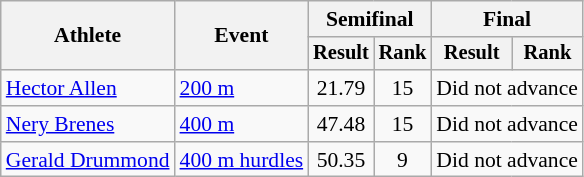<table class=wikitable style="font-size:90%">
<tr>
<th rowspan="2">Athlete</th>
<th rowspan="2">Event</th>
<th colspan="2">Semifinal</th>
<th colspan="2">Final</th>
</tr>
<tr style="font-size:95%">
<th>Result</th>
<th>Rank</th>
<th>Result</th>
<th>Rank</th>
</tr>
<tr align=center>
<td align=left><a href='#'>Hector Allen</a></td>
<td align=left><a href='#'>200 m</a></td>
<td>21.79</td>
<td>15</td>
<td colspan=2>Did not advance</td>
</tr>
<tr align=center>
<td align=left><a href='#'>Nery Brenes</a></td>
<td align=left><a href='#'>400 m</a></td>
<td>47.48</td>
<td>15</td>
<td colspan=2>Did not advance</td>
</tr>
<tr align=center>
<td align=left><a href='#'>Gerald Drummond</a></td>
<td align=left><a href='#'>400 m hurdles</a></td>
<td>50.35</td>
<td>9</td>
<td colspan=2>Did not advance</td>
</tr>
</table>
